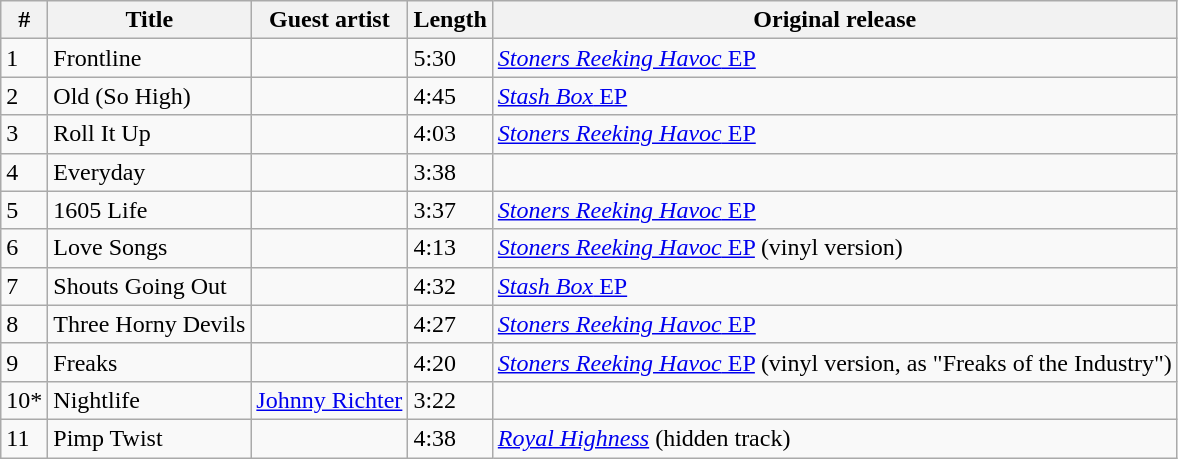<table class="wikitable">
<tr>
<th>#</th>
<th>Title</th>
<th>Guest artist</th>
<th>Length</th>
<th>Original release</th>
</tr>
<tr>
<td>1</td>
<td>Frontline</td>
<td></td>
<td>5:30</td>
<td><a href='#'><em>Stoners Reeking Havoc</em> EP</a></td>
</tr>
<tr>
<td>2</td>
<td>Old (So High)</td>
<td></td>
<td>4:45</td>
<td><a href='#'><em>Stash Box</em> EP</a></td>
</tr>
<tr>
<td>3</td>
<td>Roll It Up</td>
<td></td>
<td>4:03</td>
<td><a href='#'><em>Stoners Reeking Havoc</em> EP</a></td>
</tr>
<tr>
<td>4</td>
<td>Everyday</td>
<td></td>
<td>3:38</td>
<td></td>
</tr>
<tr>
<td>5</td>
<td>1605 Life</td>
<td></td>
<td>3:37</td>
<td><a href='#'><em>Stoners Reeking Havoc</em> EP</a></td>
</tr>
<tr>
<td>6</td>
<td>Love Songs</td>
<td></td>
<td>4:13</td>
<td><a href='#'><em>Stoners Reeking Havoc</em> EP</a> (vinyl version)</td>
</tr>
<tr>
<td>7</td>
<td>Shouts Going Out</td>
<td></td>
<td>4:32</td>
<td><a href='#'><em>Stash Box</em> EP</a></td>
</tr>
<tr>
<td>8</td>
<td>Three Horny Devils</td>
<td></td>
<td>4:27</td>
<td><a href='#'><em>Stoners Reeking Havoc</em> EP</a></td>
</tr>
<tr>
<td>9</td>
<td>Freaks</td>
<td></td>
<td>4:20</td>
<td><a href='#'><em>Stoners Reeking Havoc</em> EP</a> (vinyl version, as "Freaks of the Industry")</td>
</tr>
<tr>
<td>10*</td>
<td>Nightlife</td>
<td><a href='#'>Johnny Richter</a></td>
<td>3:22</td>
<td></td>
</tr>
<tr>
<td>11</td>
<td>Pimp Twist</td>
<td></td>
<td>4:38</td>
<td><em><a href='#'>Royal Highness</a></em> (hidden track)</td>
</tr>
</table>
